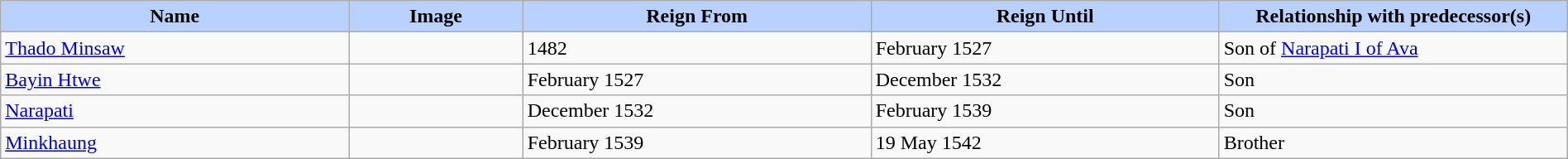<table width=100% class="wikitable">
<tr>
<th style="background-color:#B9D1FF" width=10%>Name</th>
<th style="background-color:#B9D1FF" width=5%>Image</th>
<th style="background-color:#B9D1FF" width=10%>Reign From</th>
<th style="background-color:#B9D1FF" width=10%>Reign Until</th>
<th style="background-color:#B9D1FF" width=10%>Relationship with predecessor(s)</th>
</tr>
<tr>
<td><a href='#'>Thado Minsaw</a></td>
<td></td>
<td>1482</td>
<td>February 1527</td>
<td>Son of <a href='#'>Narapati I of Ava</a></td>
</tr>
<tr>
<td><a href='#'>Bayin Htwe</a></td>
<td></td>
<td>February 1527</td>
<td> December 1532</td>
<td>Son</td>
</tr>
<tr>
<td><a href='#'>Narapati</a></td>
<td></td>
<td> December 1532</td>
<td>February 1539</td>
<td>Son</td>
</tr>
<tr>
<td><a href='#'>Minkhaung</a></td>
<td></td>
<td>February 1539</td>
<td>19 May 1542</td>
<td>Brother</td>
</tr>
</table>
